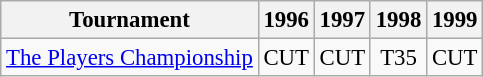<table class="wikitable" style="font-size:95%;text-align:center;">
<tr>
<th>Tournament</th>
<th>1996</th>
<th>1997</th>
<th>1998</th>
<th>1999</th>
</tr>
<tr>
<td align=left><a href='#'>The Players Championship</a></td>
<td>CUT</td>
<td>CUT</td>
<td>T35</td>
<td>CUT</td>
</tr>
</table>
